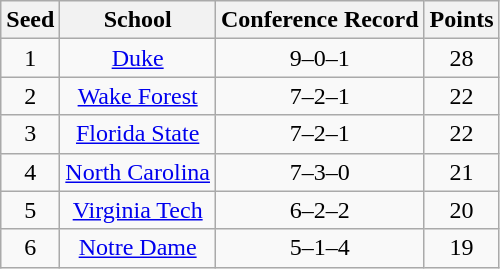<table class="wikitable" style="text-align:center">
<tr>
<th>Seed</th>
<th>School</th>
<th>Conference Record</th>
<th>Points</th>
</tr>
<tr>
<td>1</td>
<td><a href='#'>Duke</a></td>
<td>9–0–1</td>
<td>28</td>
</tr>
<tr>
<td>2</td>
<td><a href='#'>Wake Forest</a></td>
<td>7–2–1</td>
<td>22</td>
</tr>
<tr>
<td>3</td>
<td><a href='#'>Florida State</a></td>
<td>7–2–1</td>
<td>22</td>
</tr>
<tr>
<td>4</td>
<td><a href='#'>North Carolina</a></td>
<td>7–3–0</td>
<td>21</td>
</tr>
<tr>
<td>5</td>
<td><a href='#'>Virginia Tech</a></td>
<td>6–2–2</td>
<td>20</td>
</tr>
<tr>
<td>6</td>
<td><a href='#'>Notre Dame</a></td>
<td>5–1–4</td>
<td>19</td>
</tr>
</table>
